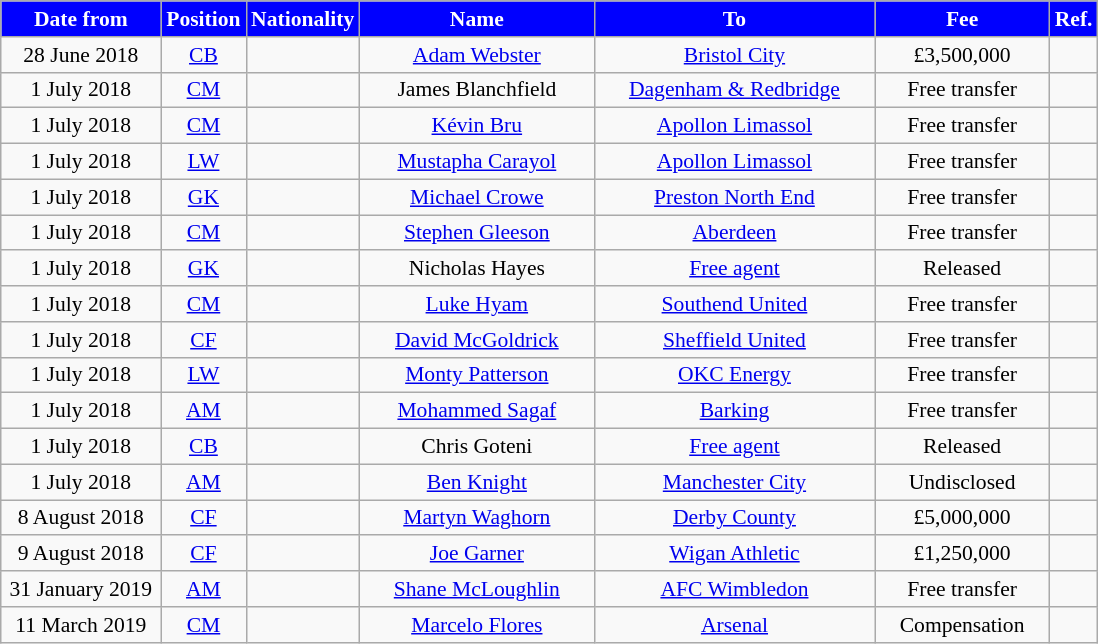<table class="wikitable"  style="text-align:center; font-size:90%; ">
<tr>
<th style="background:#0000FF; color:white; width:100px;">Date from</th>
<th style="background:#0000FF; color:white; width:50px;">Position</th>
<th style="background:#0000FF; color:white; width:50px;">Nationality</th>
<th style="background:#0000FF; color:white; width:150px;">Name</th>
<th style="background:#0000FF; color:white; width:180px;">To</th>
<th style="background:#0000FF; color:white; width:110px;">Fee</th>
<th style="background:#0000FF; color:white; width:25px;">Ref.</th>
</tr>
<tr>
<td>28 June 2018</td>
<td><a href='#'>CB</a></td>
<td></td>
<td><a href='#'>Adam Webster</a></td>
<td> <a href='#'>Bristol City</a></td>
<td>£3,500,000</td>
<td></td>
</tr>
<tr>
<td>1 July 2018</td>
<td><a href='#'>CM</a></td>
<td></td>
<td>James Blanchfield</td>
<td> <a href='#'>Dagenham & Redbridge</a></td>
<td>Free transfer</td>
<td></td>
</tr>
<tr>
<td>1 July 2018</td>
<td><a href='#'>CM</a></td>
<td></td>
<td><a href='#'>Kévin Bru</a></td>
<td> <a href='#'>Apollon Limassol</a></td>
<td>Free transfer</td>
<td></td>
</tr>
<tr>
<td>1 July 2018</td>
<td><a href='#'>LW</a></td>
<td></td>
<td><a href='#'>Mustapha Carayol</a></td>
<td> <a href='#'>Apollon Limassol</a></td>
<td>Free transfer</td>
<td></td>
</tr>
<tr>
<td>1 July 2018</td>
<td><a href='#'>GK</a></td>
<td></td>
<td><a href='#'>Michael Crowe</a></td>
<td> <a href='#'>Preston North End</a></td>
<td>Free transfer</td>
<td></td>
</tr>
<tr>
<td>1 July 2018</td>
<td><a href='#'>CM</a></td>
<td></td>
<td><a href='#'>Stephen Gleeson</a></td>
<td> <a href='#'>Aberdeen</a></td>
<td>Free transfer</td>
<td></td>
</tr>
<tr>
<td>1 July 2018</td>
<td><a href='#'>GK</a></td>
<td></td>
<td>Nicholas Hayes</td>
<td><a href='#'>Free agent</a></td>
<td>Released</td>
<td></td>
</tr>
<tr>
<td>1 July 2018</td>
<td><a href='#'>CM</a></td>
<td></td>
<td><a href='#'>Luke Hyam</a></td>
<td> <a href='#'>Southend United</a></td>
<td>Free transfer</td>
<td></td>
</tr>
<tr>
<td>1 July 2018</td>
<td><a href='#'>CF</a></td>
<td></td>
<td><a href='#'>David McGoldrick</a></td>
<td> <a href='#'>Sheffield United</a></td>
<td>Free transfer</td>
<td></td>
</tr>
<tr>
<td>1 July 2018</td>
<td><a href='#'>LW</a></td>
<td></td>
<td><a href='#'>Monty Patterson</a></td>
<td> <a href='#'>OKC Energy</a></td>
<td>Free transfer</td>
<td></td>
</tr>
<tr>
<td>1 July 2018</td>
<td><a href='#'>AM</a></td>
<td></td>
<td><a href='#'>Mohammed Sagaf</a></td>
<td> <a href='#'>Barking</a></td>
<td>Free transfer</td>
<td></td>
</tr>
<tr>
<td>1 July 2018</td>
<td><a href='#'>CB</a></td>
<td></td>
<td>Chris Goteni</td>
<td><a href='#'>Free agent</a></td>
<td>Released</td>
<td></td>
</tr>
<tr>
<td>1 July 2018</td>
<td><a href='#'>AM</a></td>
<td></td>
<td><a href='#'>Ben Knight</a></td>
<td> <a href='#'>Manchester City</a></td>
<td>Undisclosed</td>
<td></td>
</tr>
<tr>
<td>8 August 2018</td>
<td><a href='#'>CF</a></td>
<td></td>
<td><a href='#'>Martyn Waghorn</a></td>
<td> <a href='#'>Derby County</a></td>
<td>£5,000,000</td>
<td></td>
</tr>
<tr>
<td>9 August 2018</td>
<td><a href='#'>CF</a></td>
<td></td>
<td><a href='#'>Joe Garner</a></td>
<td> <a href='#'>Wigan Athletic</a></td>
<td>£1,250,000</td>
<td></td>
</tr>
<tr>
<td>31 January 2019</td>
<td><a href='#'>AM</a></td>
<td></td>
<td><a href='#'>Shane McLoughlin</a></td>
<td> <a href='#'>AFC Wimbledon</a></td>
<td>Free transfer</td>
<td></td>
</tr>
<tr>
<td>11 March 2019</td>
<td><a href='#'>CM</a></td>
<td></td>
<td><a href='#'>Marcelo Flores</a></td>
<td> <a href='#'>Arsenal</a></td>
<td>Compensation</td>
<td></td>
</tr>
</table>
